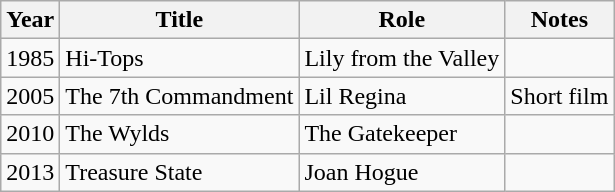<table class="wikitable">
<tr>
<th>Year</th>
<th>Title</th>
<th>Role</th>
<th>Notes</th>
</tr>
<tr>
<td>1985</td>
<td>Hi-Tops<em></td>
<td>Lily from the Valley</td>
<td></td>
</tr>
<tr>
<td>2005</td>
<td></em>The 7th Commandment<em></td>
<td>Lil Regina</td>
<td>Short film</td>
</tr>
<tr>
<td>2010</td>
<td></em>The Wylds<em></td>
<td>The Gatekeeper</td>
<td></td>
</tr>
<tr>
<td>2013</td>
<td></em>Treasure State<em></td>
<td>Joan Hogue</td>
<td></td>
</tr>
</table>
